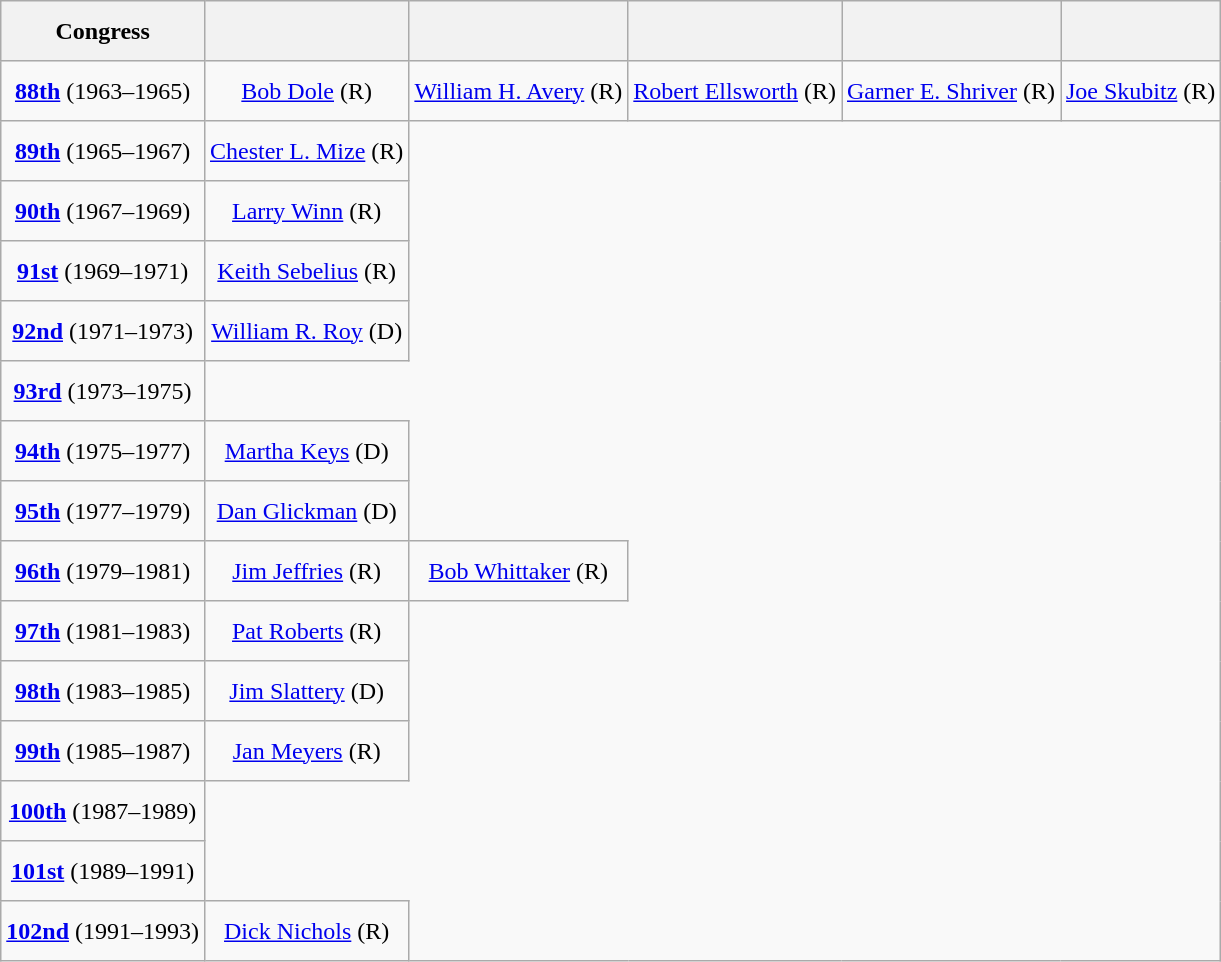<table class=wikitable style="text-align:center">
<tr style="height:2.5em">
<th>Congress</th>
<th></th>
<th></th>
<th></th>
<th></th>
<th></th>
</tr>
<tr style="height:2.5em">
<td><strong><a href='#'>88th</a></strong> (1963–1965)</td>
<td><a href='#'>Bob Dole</a> (R)</td>
<td><a href='#'>William H. Avery</a> (R)</td>
<td><a href='#'>Robert Ellsworth</a> (R)</td>
<td><a href='#'>Garner E. Shriver</a> (R)</td>
<td><a href='#'>Joe Skubitz</a> (R)</td>
</tr>
<tr style="height:2.5em">
<td><strong><a href='#'>89th</a></strong> (1965–1967)</td>
<td><a href='#'>Chester L. Mize</a> (R)</td>
</tr>
<tr style="height:2.5em">
<td><strong><a href='#'>90th</a></strong> (1967–1969)</td>
<td><a href='#'>Larry Winn</a> (R)</td>
</tr>
<tr style="height:2.5em">
<td><strong><a href='#'>91st</a></strong> (1969–1971)</td>
<td><a href='#'>Keith Sebelius</a> (R)</td>
</tr>
<tr style="height:2.5em">
<td><strong><a href='#'>92nd</a></strong> (1971–1973)</td>
<td><a href='#'>William R. Roy</a> (D)</td>
</tr>
<tr style="height:2.5em">
<td><strong><a href='#'>93rd</a></strong> (1973–1975)</td>
</tr>
<tr style="height:2.5em">
<td><strong><a href='#'>94th</a></strong> (1975–1977)</td>
<td><a href='#'>Martha Keys</a> (D)</td>
</tr>
<tr style="height:2.5em">
<td><strong><a href='#'>95th</a></strong> (1977–1979)</td>
<td><a href='#'>Dan Glickman</a> (D)</td>
</tr>
<tr style="height:2.5em">
<td><strong><a href='#'>96th</a></strong> (1979–1981)</td>
<td><a href='#'>Jim Jeffries</a> (R)</td>
<td><a href='#'>Bob Whittaker</a> (R)</td>
</tr>
<tr style="height:2.5em">
<td><strong><a href='#'>97th</a></strong> (1981–1983)</td>
<td><a href='#'>Pat Roberts</a> (R)</td>
</tr>
<tr style="height:2.5em">
<td><strong><a href='#'>98th</a></strong> (1983–1985)</td>
<td><a href='#'>Jim Slattery</a> (D)</td>
</tr>
<tr style="height:2.5em">
<td><strong><a href='#'>99th</a></strong> (1985–1987)</td>
<td><a href='#'>Jan Meyers</a> (R)</td>
</tr>
<tr style="height:2.5em">
<td><strong><a href='#'>100th</a></strong> (1987–1989)</td>
</tr>
<tr style="height:2.5em">
<td><strong><a href='#'>101st</a></strong> (1989–1991)</td>
</tr>
<tr style="height:2.5em">
<td><strong><a href='#'>102nd</a></strong> (1991–1993)</td>
<td><a href='#'>Dick Nichols</a> (R)</td>
</tr>
</table>
